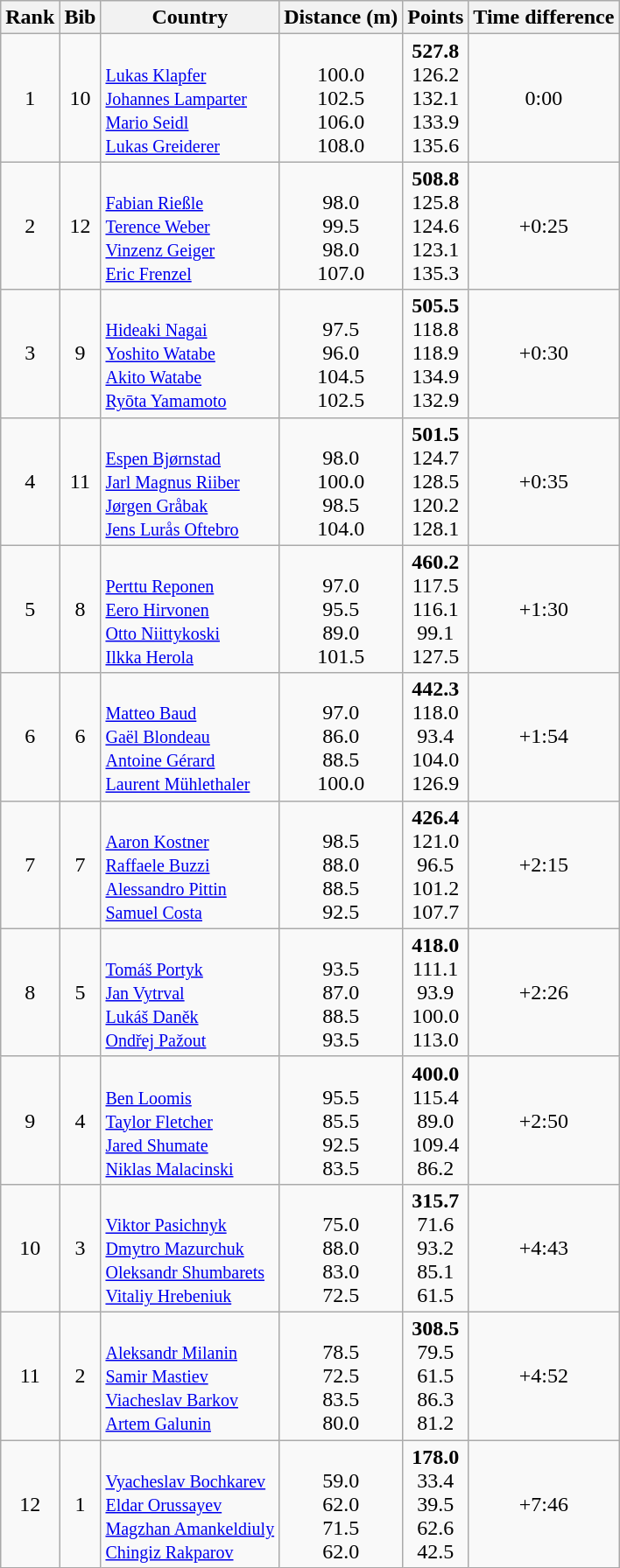<table class="wikitable sortable" style="text-align:center">
<tr>
<th>Rank</th>
<th>Bib</th>
<th>Country</th>
<th>Distance (m)</th>
<th>Points</th>
<th>Time difference</th>
</tr>
<tr>
<td>1</td>
<td>10</td>
<td align=left><br><small><a href='#'>Lukas Klapfer</a><br><a href='#'>Johannes Lamparter</a><br><a href='#'>Mario Seidl</a><br><a href='#'>Lukas Greiderer</a></small></td>
<td><br>100.0<br>102.5<br>106.0<br>108.0</td>
<td><strong>527.8</strong><br>126.2<br>132.1<br>133.9<br>135.6</td>
<td>0:00</td>
</tr>
<tr>
<td>2</td>
<td>12</td>
<td align=left><br><small><a href='#'>Fabian Rießle</a><br><a href='#'>Terence Weber</a><br><a href='#'>Vinzenz Geiger</a><br><a href='#'>Eric Frenzel</a></small></td>
<td><br>98.0<br>99.5<br>98.0<br>107.0</td>
<td><strong>508.8</strong><br>125.8<br>124.6<br>123.1<br>135.3</td>
<td>+0:25</td>
</tr>
<tr>
<td>3</td>
<td>9</td>
<td align=left><br><small><a href='#'>Hideaki Nagai</a><br><a href='#'>Yoshito Watabe</a><br><a href='#'>Akito Watabe</a><br><a href='#'>Ryōta Yamamoto</a></small></td>
<td><br>97.5<br>96.0<br>104.5<br>102.5</td>
<td><strong>505.5</strong><br>118.8<br>118.9<br>134.9<br>132.9</td>
<td>+0:30</td>
</tr>
<tr>
<td>4</td>
<td>11</td>
<td align=left><br><small><a href='#'>Espen Bjørnstad</a><br><a href='#'>Jarl Magnus Riiber</a><br><a href='#'>Jørgen Gråbak</a><br><a href='#'>Jens Lurås Oftebro</a></small></td>
<td><br>98.0<br>100.0<br>98.5<br>104.0</td>
<td><strong>501.5</strong><br>124.7<br>128.5<br>120.2<br>128.1</td>
<td>+0:35</td>
</tr>
<tr>
<td>5</td>
<td>8</td>
<td align=left><br><small><a href='#'>Perttu Reponen</a><br><a href='#'>Eero Hirvonen</a><br><a href='#'>Otto Niittykoski</a><br><a href='#'>Ilkka Herola</a></small></td>
<td><br>97.0<br>95.5<br>89.0<br>101.5</td>
<td><strong>460.2</strong><br>117.5<br>116.1<br>99.1<br>127.5</td>
<td>+1:30</td>
</tr>
<tr>
<td>6</td>
<td>6</td>
<td align=left><br><small><a href='#'>Matteo Baud</a><br><a href='#'>Gaël Blondeau</a><br><a href='#'>Antoine Gérard</a><br><a href='#'>Laurent Mühlethaler</a></small></td>
<td><br>97.0<br>86.0<br>88.5<br>100.0</td>
<td><strong>442.3</strong><br>118.0<br>93.4<br>104.0<br>126.9</td>
<td>+1:54</td>
</tr>
<tr>
<td>7</td>
<td>7</td>
<td align=left><br><small><a href='#'>Aaron Kostner</a><br><a href='#'>Raffaele Buzzi</a><br><a href='#'>Alessandro Pittin</a><br><a href='#'>Samuel Costa</a></small></td>
<td><br>98.5<br>88.0<br>88.5<br>92.5</td>
<td><strong>426.4</strong><br>121.0<br>96.5<br>101.2<br>107.7</td>
<td>+2:15</td>
</tr>
<tr>
<td>8</td>
<td>5</td>
<td align=left><br><small><a href='#'>Tomáš Portyk</a><br><a href='#'>Jan Vytrval</a><br><a href='#'>Lukáš Daněk</a><br><a href='#'>Ondřej Pažout</a></small></td>
<td><br>93.5<br>87.0<br>88.5<br>93.5</td>
<td><strong>418.0</strong><br>111.1<br>93.9<br>100.0<br>113.0</td>
<td>+2:26</td>
</tr>
<tr>
<td>9</td>
<td>4</td>
<td align=left><br><small><a href='#'>Ben Loomis</a><br><a href='#'>Taylor Fletcher</a><br><a href='#'>Jared Shumate</a><br><a href='#'>Niklas Malacinski</a></small></td>
<td><br>95.5<br>85.5<br>92.5<br>83.5</td>
<td><strong>400.0</strong><br>115.4<br>89.0<br>109.4<br>86.2</td>
<td>+2:50</td>
</tr>
<tr>
<td>10</td>
<td>3</td>
<td align=left><br><small><a href='#'>Viktor Pasichnyk</a><br><a href='#'>Dmytro Mazurchuk</a><br><a href='#'>Oleksandr Shumbarets</a><br><a href='#'>Vitaliy Hrebeniuk</a></small></td>
<td><br>75.0<br>88.0<br>83.0<br>72.5</td>
<td><strong>315.7</strong><br>71.6<br>93.2<br>85.1<br>61.5</td>
<td>+4:43</td>
</tr>
<tr>
<td>11</td>
<td>2</td>
<td align=left><br><small><a href='#'>Aleksandr Milanin</a><br><a href='#'>Samir Mastiev</a><br><a href='#'>Viacheslav Barkov</a><br><a href='#'>Artem Galunin</a></small></td>
<td><br>78.5<br>72.5<br>83.5<br>80.0</td>
<td><strong>308.5</strong><br>79.5<br>61.5<br>86.3<br>81.2</td>
<td>+4:52</td>
</tr>
<tr>
<td>12</td>
<td>1</td>
<td align=left><br><small><a href='#'>Vyacheslav Bochkarev</a><br><a href='#'>Eldar Orussayev</a><br><a href='#'>Magzhan Amankeldiuly</a><br><a href='#'>Chingiz Rakparov</a></small></td>
<td><br>59.0<br>62.0<br>71.5<br>62.0</td>
<td><strong>178.0</strong><br>33.4<br>39.5<br>62.6<br>42.5</td>
<td>+7:46</td>
</tr>
</table>
